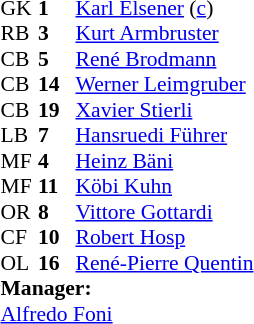<table cellspacing="0" cellpadding="0" style="font-size:90%; margin:0.2em auto;">
<tr>
<th width="25"></th>
<th width="25"></th>
</tr>
<tr>
<td>GK</td>
<td><strong>1</strong></td>
<td><a href='#'>Karl Elsener</a> (<a href='#'>c</a>)</td>
</tr>
<tr>
<td>RB</td>
<td><strong>3</strong></td>
<td><a href='#'>Kurt Armbruster</a></td>
</tr>
<tr>
<td>CB</td>
<td><strong>5</strong></td>
<td><a href='#'>René Brodmann</a></td>
</tr>
<tr>
<td>CB</td>
<td><strong>14</strong></td>
<td><a href='#'>Werner Leimgruber</a></td>
</tr>
<tr>
<td>CB</td>
<td><strong>19</strong></td>
<td><a href='#'>Xavier Stierli</a></td>
</tr>
<tr>
<td>LB</td>
<td><strong>7</strong></td>
<td><a href='#'>Hansruedi Führer</a></td>
</tr>
<tr>
<td>MF</td>
<td><strong>4</strong></td>
<td><a href='#'>Heinz Bäni</a></td>
</tr>
<tr>
<td>MF</td>
<td><strong>11</strong></td>
<td><a href='#'>Köbi Kuhn</a></td>
</tr>
<tr>
<td>OR</td>
<td><strong>8</strong></td>
<td><a href='#'>Vittore Gottardi</a></td>
</tr>
<tr>
<td>CF</td>
<td><strong>10</strong></td>
<td><a href='#'>Robert Hosp</a></td>
</tr>
<tr>
<td>OL</td>
<td><strong>16</strong></td>
<td><a href='#'>René-Pierre Quentin</a></td>
</tr>
<tr>
<td colspan="3"><strong>Manager:</strong></td>
</tr>
<tr>
<td colspan="3"> <a href='#'>Alfredo Foni</a></td>
</tr>
</table>
